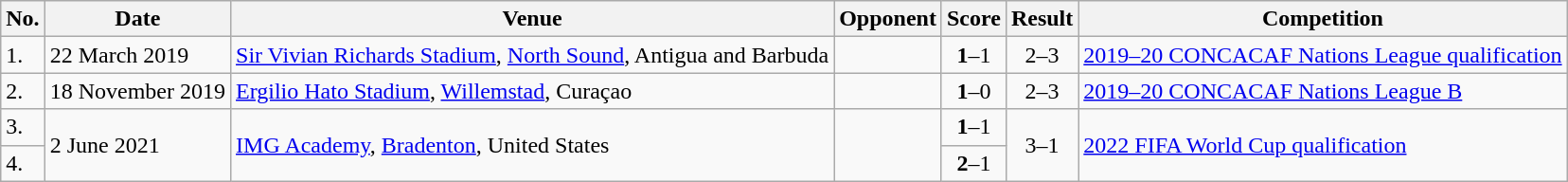<table class="wikitable" style="font-size:100%;">
<tr>
<th>No.</th>
<th>Date</th>
<th>Venue</th>
<th>Opponent</th>
<th>Score</th>
<th>Result</th>
<th>Competition</th>
</tr>
<tr>
<td>1.</td>
<td>22 March 2019</td>
<td><a href='#'>Sir Vivian Richards Stadium</a>, <a href='#'>North Sound</a>, Antigua and Barbuda</td>
<td></td>
<td align=center><strong>1</strong>–1</td>
<td align=center>2–3</td>
<td><a href='#'>2019–20 CONCACAF Nations League qualification</a></td>
</tr>
<tr>
<td>2.</td>
<td>18 November 2019</td>
<td><a href='#'>Ergilio Hato Stadium</a>, <a href='#'>Willemstad</a>, Curaçao</td>
<td></td>
<td align=center><strong>1</strong>–0</td>
<td align=center>2–3</td>
<td><a href='#'>2019–20 CONCACAF Nations League B</a></td>
</tr>
<tr>
<td>3.</td>
<td rowspan=2>2 June 2021</td>
<td rowspan=2><a href='#'>IMG Academy</a>, <a href='#'>Bradenton</a>, United States</td>
<td rowspan=2></td>
<td align=center><strong>1</strong>–1</td>
<td rowspan=2 align=center>3–1</td>
<td rowspan=2><a href='#'>2022 FIFA World Cup qualification</a></td>
</tr>
<tr>
<td>4.</td>
<td align=center><strong>2</strong>–1</td>
</tr>
</table>
